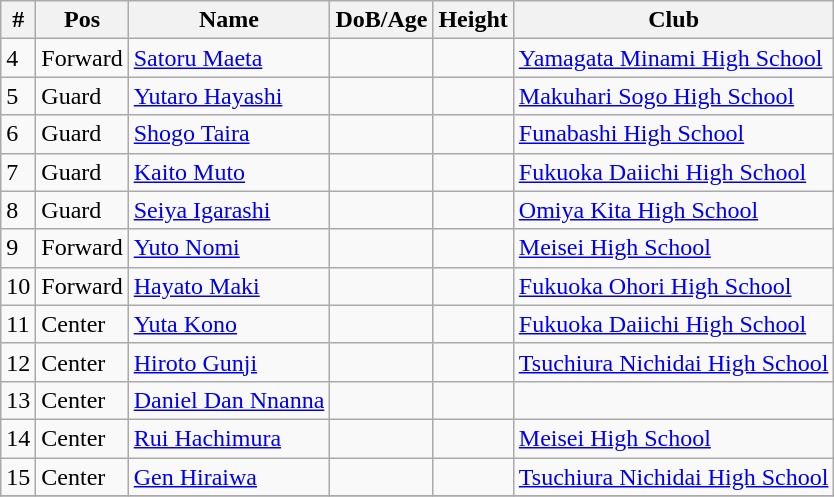<table class="wikitable sortable">
<tr>
<th>#</th>
<th>Pos</th>
<th>Name</th>
<th>DoB/Age</th>
<th>Height</th>
<th>Club</th>
</tr>
<tr>
<td>4</td>
<td>Forward</td>
<td><a href='#'>Satoru Maeta</a></td>
<td></td>
<td></td>
<td> <a href='#'>Yamagata Minami High School</a></td>
</tr>
<tr>
<td>5</td>
<td>Guard</td>
<td><a href='#'>Yutaro Hayashi</a></td>
<td></td>
<td></td>
<td> <a href='#'>Makuhari Sogo High School</a></td>
</tr>
<tr>
<td>6</td>
<td>Guard</td>
<td><a href='#'>Shogo Taira</a></td>
<td></td>
<td></td>
<td> <a href='#'>Funabashi High School</a></td>
</tr>
<tr>
<td>7</td>
<td>Guard</td>
<td><a href='#'>Kaito Muto</a></td>
<td></td>
<td></td>
<td> <a href='#'>Fukuoka Daiichi High School</a></td>
</tr>
<tr>
<td>8</td>
<td>Guard</td>
<td><a href='#'>Seiya Igarashi</a></td>
<td></td>
<td></td>
<td> <a href='#'>Omiya Kita High School</a></td>
</tr>
<tr>
<td>9</td>
<td>Forward</td>
<td><a href='#'>Yuto Nomi</a></td>
<td></td>
<td></td>
<td> <a href='#'>Meisei High School</a></td>
</tr>
<tr>
<td>10</td>
<td>Forward</td>
<td><a href='#'>Hayato Maki</a></td>
<td></td>
<td></td>
<td> <a href='#'>Fukuoka Ohori High School</a></td>
</tr>
<tr>
<td>11</td>
<td>Center</td>
<td><a href='#'>Yuta Kono</a></td>
<td></td>
<td></td>
<td> <a href='#'>Fukuoka Daiichi High School</a></td>
</tr>
<tr>
<td>12</td>
<td>Center</td>
<td><a href='#'>Hiroto Gunji</a></td>
<td></td>
<td></td>
<td> <a href='#'>Tsuchiura Nichidai High School</a></td>
</tr>
<tr>
<td>13</td>
<td>Center</td>
<td><a href='#'>Daniel Dan Nnanna</a></td>
<td></td>
<td></td>
<td></td>
</tr>
<tr>
<td>14</td>
<td>Center</td>
<td><a href='#'>Rui Hachimura</a></td>
<td></td>
<td></td>
<td> <a href='#'>Meisei High School</a></td>
</tr>
<tr>
<td>15</td>
<td>Center</td>
<td><a href='#'>Gen Hiraiwa</a></td>
<td></td>
<td></td>
<td> <a href='#'>Tsuchiura Nichidai High School</a></td>
</tr>
<tr>
</tr>
</table>
